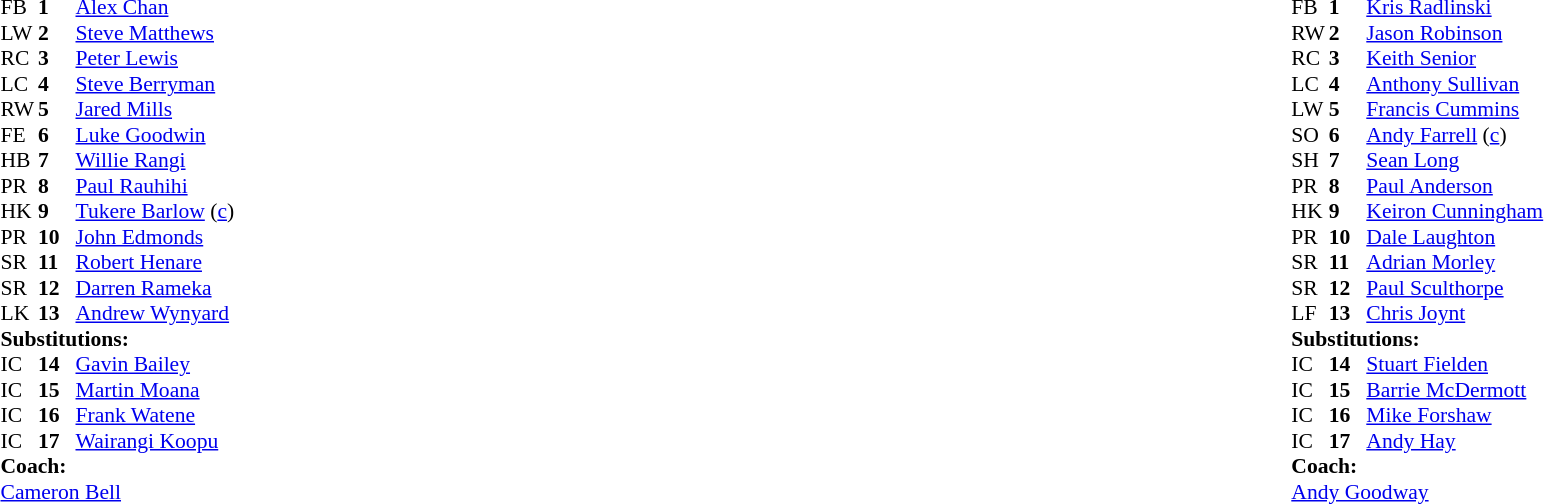<table width="100%">
<tr>
<td valign="top" width="50%"><br><table style="font-size: 90%" cellspacing="0" cellpadding="0">
<tr>
<th width="25"></th>
<th width="25"></th>
</tr>
<tr>
<td>FB</td>
<td><strong>1</strong></td>
<td><a href='#'>Alex Chan</a></td>
</tr>
<tr>
<td>LW</td>
<td><strong>2</strong></td>
<td><a href='#'>Steve Matthews</a></td>
</tr>
<tr>
<td>RC</td>
<td><strong>3</strong></td>
<td><a href='#'>Peter Lewis</a></td>
</tr>
<tr>
<td>LC</td>
<td><strong>4</strong></td>
<td><a href='#'>Steve Berryman</a></td>
</tr>
<tr>
<td>RW</td>
<td><strong>5</strong></td>
<td><a href='#'>Jared Mills</a></td>
</tr>
<tr>
<td>FE</td>
<td><strong>6</strong></td>
<td><a href='#'>Luke Goodwin</a></td>
</tr>
<tr>
<td>HB</td>
<td><strong>7</strong></td>
<td><a href='#'>Willie Rangi</a></td>
</tr>
<tr>
<td>PR</td>
<td><strong>8</strong></td>
<td><a href='#'>Paul Rauhihi</a></td>
</tr>
<tr>
<td>HK</td>
<td><strong>9</strong></td>
<td><a href='#'>Tukere Barlow</a> (<a href='#'>c</a>)</td>
</tr>
<tr>
<td>PR</td>
<td><strong>10</strong></td>
<td><a href='#'>John Edmonds</a></td>
</tr>
<tr>
<td>SR</td>
<td><strong>11</strong></td>
<td><a href='#'>Robert Henare</a></td>
</tr>
<tr>
<td>SR</td>
<td><strong>12</strong></td>
<td><a href='#'>Darren Rameka</a></td>
</tr>
<tr>
<td>LK</td>
<td><strong>13</strong></td>
<td><a href='#'>Andrew Wynyard</a></td>
</tr>
<tr>
<td colspan=3><strong>Substitutions:</strong></td>
</tr>
<tr>
<td>IC</td>
<td><strong>14</strong></td>
<td><a href='#'>Gavin Bailey</a></td>
</tr>
<tr>
<td>IC</td>
<td><strong>15</strong></td>
<td><a href='#'>Martin Moana</a></td>
</tr>
<tr>
<td>IC</td>
<td><strong>16</strong></td>
<td><a href='#'>Frank Watene</a></td>
</tr>
<tr>
<td>IC</td>
<td><strong>17</strong></td>
<td><a href='#'>Wairangi Koopu</a></td>
</tr>
<tr>
<td colspan=3><strong>Coach:</strong></td>
</tr>
<tr>
<td colspan="4"> <a href='#'>Cameron Bell</a></td>
</tr>
</table>
</td>
<td valign="top" width="50%"><br><table style="font-size: 90%" cellspacing="0" cellpadding="0" align="center">
<tr>
<th width="25"></th>
<th width="25"></th>
</tr>
<tr>
<td>FB</td>
<td><strong>1</strong></td>
<td><a href='#'>Kris Radlinski</a></td>
</tr>
<tr>
<td>RW</td>
<td><strong>2</strong></td>
<td><a href='#'>Jason Robinson</a></td>
</tr>
<tr>
<td>RC</td>
<td><strong>3</strong></td>
<td><a href='#'>Keith Senior</a></td>
</tr>
<tr>
<td>LC</td>
<td><strong>4</strong></td>
<td><a href='#'>Anthony Sullivan</a></td>
</tr>
<tr>
<td>LW</td>
<td><strong>5</strong></td>
<td><a href='#'>Francis Cummins</a></td>
</tr>
<tr>
<td>SO</td>
<td><strong>6</strong></td>
<td><a href='#'>Andy Farrell</a> (<a href='#'>c</a>)</td>
</tr>
<tr>
<td>SH</td>
<td><strong>7</strong></td>
<td><a href='#'>Sean Long</a></td>
</tr>
<tr>
<td>PR</td>
<td><strong>8</strong></td>
<td><a href='#'>Paul Anderson</a></td>
</tr>
<tr>
<td>HK</td>
<td><strong>9</strong></td>
<td><a href='#'>Keiron Cunningham</a></td>
</tr>
<tr>
<td>PR</td>
<td><strong>10</strong></td>
<td><a href='#'>Dale Laughton</a></td>
</tr>
<tr>
<td>SR</td>
<td><strong>11</strong></td>
<td><a href='#'>Adrian Morley</a></td>
</tr>
<tr>
<td>SR</td>
<td><strong>12</strong></td>
<td><a href='#'>Paul Sculthorpe</a></td>
</tr>
<tr>
<td>LF</td>
<td><strong>13</strong></td>
<td><a href='#'>Chris Joynt</a></td>
</tr>
<tr>
<td colspan=3><strong>Substitutions:</strong></td>
</tr>
<tr>
<td>IC</td>
<td><strong>14</strong></td>
<td><a href='#'>Stuart Fielden</a></td>
</tr>
<tr>
<td>IC</td>
<td><strong>15</strong></td>
<td><a href='#'>Barrie McDermott</a></td>
</tr>
<tr>
<td>IC</td>
<td><strong>16</strong></td>
<td><a href='#'>Mike Forshaw</a></td>
</tr>
<tr>
<td>IC</td>
<td><strong>17</strong></td>
<td><a href='#'>Andy Hay</a></td>
</tr>
<tr>
<td colspan=3><strong>Coach:</strong></td>
</tr>
<tr>
<td colspan="4"> <a href='#'>Andy Goodway</a></td>
</tr>
</table>
</td>
</tr>
</table>
